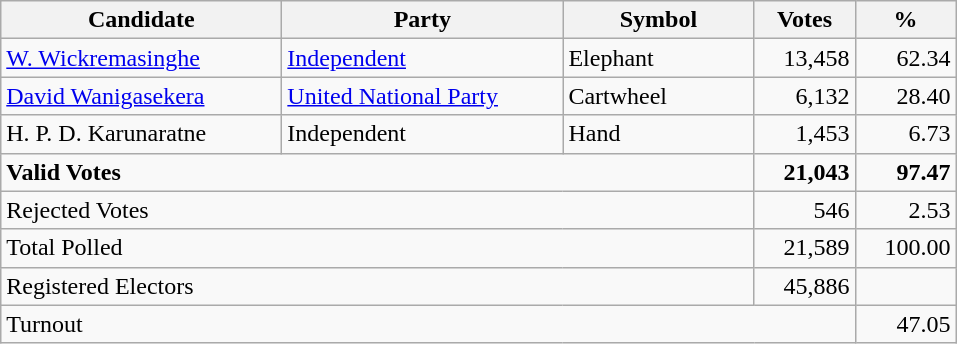<table class="wikitable" border="1" style="text-align:right;">
<tr>
<th align=left width="180">Candidate</th>
<th align=left width="180">Party</th>
<th align=left width="120">Symbol</th>
<th align=left width="60">Votes</th>
<th align=left width="60">%</th>
</tr>
<tr>
<td align=left><a href='#'>W. Wickremasinghe</a></td>
<td align=left><a href='#'>Independent</a></td>
<td align=left>Elephant</td>
<td align=right>13,458</td>
<td align=right>62.34</td>
</tr>
<tr>
<td align=left><a href='#'>David Wanigasekera</a></td>
<td align=left><a href='#'>United National Party</a></td>
<td align=left>Cartwheel</td>
<td align=right>6,132</td>
<td align=right>28.40</td>
</tr>
<tr>
<td align=left>H. P. D. Karunaratne</td>
<td align=left>Independent</td>
<td align=left>Hand</td>
<td align=right>1,453</td>
<td align=right>6.73</td>
</tr>
<tr>
<td align=left colspan=3><strong>Valid Votes</strong></td>
<td align=right><strong>21,043</strong></td>
<td align=right><strong>97.47</strong></td>
</tr>
<tr>
<td align=left colspan=3>Rejected Votes</td>
<td align=right>546</td>
<td align=right>2.53</td>
</tr>
<tr>
<td align=left colspan=3>Total Polled</td>
<td>21,589</td>
<td align=right>100.00</td>
</tr>
<tr>
<td align=left colspan=3>Registered Electors</td>
<td align=right>45,886</td>
<td></td>
</tr>
<tr>
<td align=left colspan=4>Turnout</td>
<td align=right>47.05</td>
</tr>
</table>
